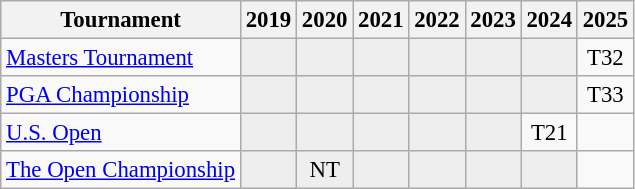<table class="wikitable" style="font-size:95%;text-align:center;">
<tr>
<th>Tournament</th>
<th>2019</th>
<th>2020</th>
<th>2021</th>
<th>2022</th>
<th>2023</th>
<th>2024</th>
<th>2025</th>
</tr>
<tr>
<td align=left><a href='#'>Masters Tournament</a></td>
<td style="background:#eeeeee;"></td>
<td style="background:#eeeeee;"></td>
<td style="background:#eeeeee;"></td>
<td style="background:#eeeeee;"></td>
<td style="background:#eeeeee;"></td>
<td style="background:#eeeeee;"></td>
<td>T32</td>
</tr>
<tr>
<td align=left><a href='#'>PGA Championship</a></td>
<td style="background:#eeeeee;"></td>
<td style="background:#eeeeee;"></td>
<td style="background:#eeeeee;"></td>
<td style="background:#eeeeee;"></td>
<td style="background:#eeeeee;"></td>
<td style="background:#eeeeee;"></td>
<td>T33</td>
</tr>
<tr>
<td align=left><a href='#'>U.S. Open</a></td>
<td style="background:#eeeeee;"></td>
<td style="background:#eeeeee;"></td>
<td style="background:#eeeeee;"></td>
<td style="background:#eeeeee;"></td>
<td style="background:#eeeeee;"></td>
<td>T21</td>
<td></td>
</tr>
<tr>
<td align=left><a href='#'>The Open Championship</a></td>
<td style="background:#eeeeee;"></td>
<td style="background:#eeeeee;">NT</td>
<td style="background:#eeeeee;"></td>
<td style="background:#eeeeee;"></td>
<td style="background:#eeeeee;"></td>
<td style="background:#eeeeee;"></td>
<td></td>
</tr>
</table>
